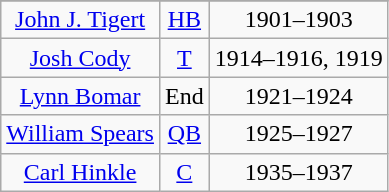<table class="wikitable" style="text-align:center">
<tr>
</tr>
<tr>
<td><a href='#'>John J. Tigert</a></td>
<td><a href='#'>HB</a></td>
<td>1901–1903</td>
</tr>
<tr>
<td><a href='#'>Josh Cody</a></td>
<td><a href='#'>T</a></td>
<td>1914–1916, 1919</td>
</tr>
<tr>
<td><a href='#'>Lynn Bomar</a></td>
<td>End</td>
<td>1921–1924</td>
</tr>
<tr>
<td><a href='#'>William Spears</a></td>
<td><a href='#'>QB</a></td>
<td>1925–1927</td>
</tr>
<tr>
<td><a href='#'>Carl Hinkle</a></td>
<td><a href='#'>C</a></td>
<td>1935–1937</td>
</tr>
</table>
